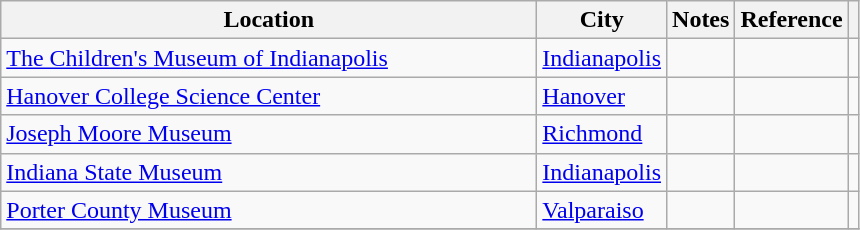<table class="wikitable">
<tr>
<th Width="350">Location</th>
<th>City</th>
<th>Notes</th>
<th>Reference</th>
<th></th>
</tr>
<tr>
<td><a href='#'>The Children's Museum of Indianapolis</a></td>
<td><a href='#'>Indianapolis</a></td>
<td></td>
<td></td>
<td></td>
</tr>
<tr>
<td><a href='#'>Hanover College Science Center</a></td>
<td><a href='#'>Hanover</a></td>
<td></td>
<td></td>
<td></td>
</tr>
<tr>
<td><a href='#'>Joseph Moore Museum</a></td>
<td><a href='#'>Richmond</a></td>
<td></td>
<td></td>
<td></td>
</tr>
<tr>
<td><a href='#'>Indiana State Museum</a></td>
<td><a href='#'>Indianapolis</a></td>
<td></td>
<td></td>
<td></td>
</tr>
<tr>
<td><a href='#'>Porter County Museum</a></td>
<td><a href='#'>Valparaiso</a></td>
<td></td>
<td></td>
<td></td>
</tr>
<tr>
</tr>
</table>
